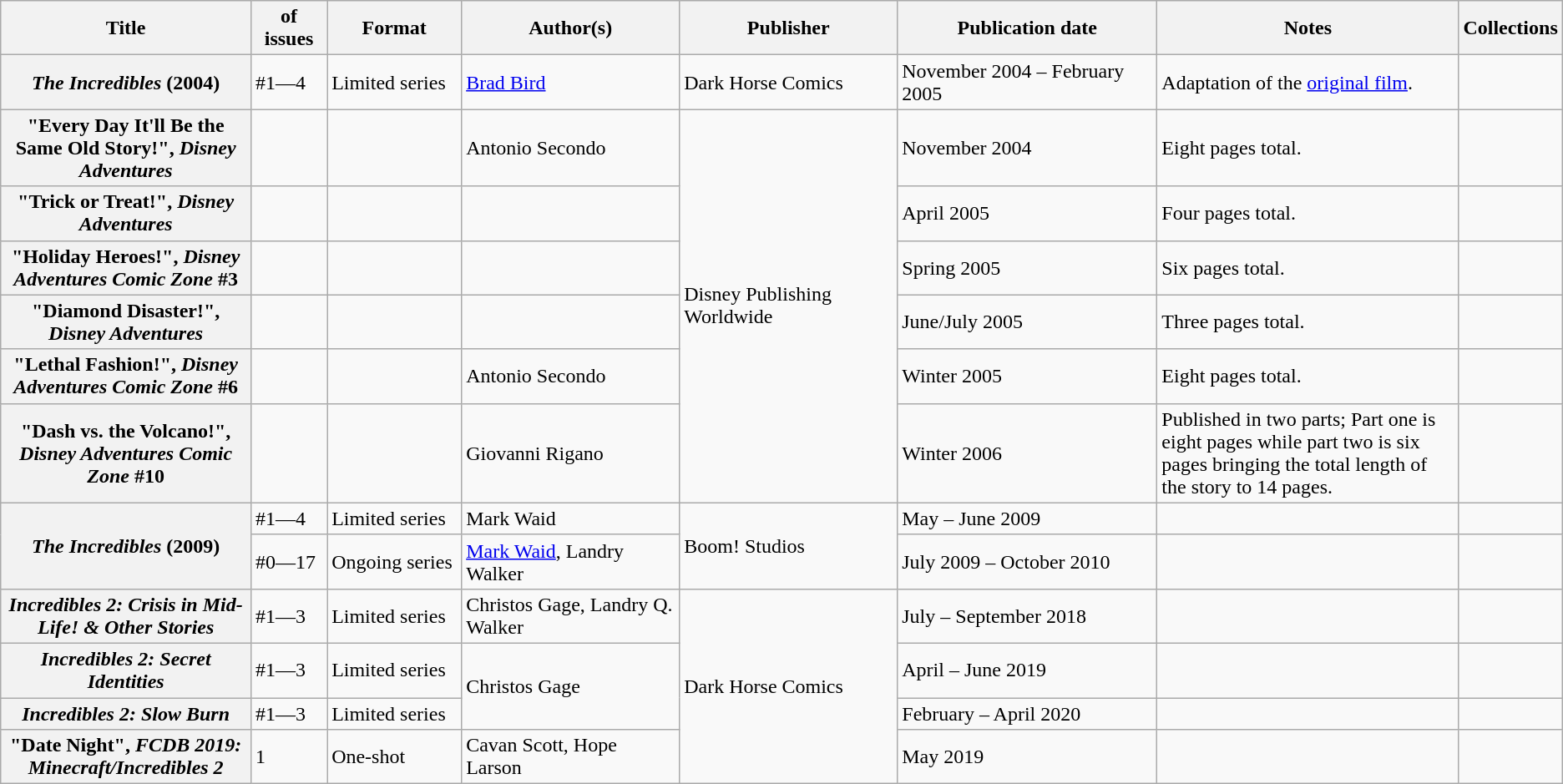<table class="wikitable">
<tr>
<th>Title</th>
<th style="width:40pt"> of issues</th>
<th style="width:75pt">Format</th>
<th style="width:125pt">Author(s)</th>
<th style="width:125pt">Publisher</th>
<th style="width:150pt">Publication date</th>
<th style="width:175pt">Notes</th>
<th>Collections</th>
</tr>
<tr>
<th><em>The Incredibles</em> (2004)</th>
<td>#1—4</td>
<td>Limited series</td>
<td><a href='#'>Brad Bird</a></td>
<td>Dark Horse Comics</td>
<td>November 2004 – February 2005</td>
<td>Adaptation of the <a href='#'>original film</a>.</td>
<td></td>
</tr>
<tr>
<th>"Every Day It'll Be the Same Old Story!", <em>Disney Adventures</em></th>
<td></td>
<td></td>
<td>Antonio Secondo</td>
<td rowspan="6">Disney Publishing Worldwide</td>
<td>November 2004</td>
<td>Eight pages total.</td>
<td></td>
</tr>
<tr>
<th>"Trick or Treat!", <em>Disney Adventures</em></th>
<td></td>
<td></td>
<td></td>
<td>April 2005</td>
<td>Four pages total.</td>
<td></td>
</tr>
<tr>
<th>"Holiday Heroes!", <em>Disney Adventures Comic Zone</em> #3</th>
<td></td>
<td></td>
<td></td>
<td>Spring 2005</td>
<td>Six pages total.</td>
<td></td>
</tr>
<tr>
<th>"Diamond Disaster!", <em>Disney Adventures</em></th>
<td></td>
<td></td>
<td></td>
<td>June/July 2005</td>
<td>Three pages total.</td>
<td></td>
</tr>
<tr>
<th>"Lethal Fashion!", <em>Disney Adventures Comic Zone</em> #6</th>
<td></td>
<td></td>
<td>Antonio Secondo</td>
<td>Winter 2005</td>
<td>Eight pages total.</td>
<td></td>
</tr>
<tr>
<th>"Dash vs. the Volcano!", <em>Disney Adventures Comic Zone</em> #10</th>
<td></td>
<td></td>
<td>Giovanni Rigano</td>
<td>Winter 2006</td>
<td>Published in two parts;  Part one is eight pages while part two is six pages bringing the total length of the story to 14 pages.</td>
<td></td>
</tr>
<tr>
<th rowspan="2"><em>The Incredibles</em> (2009)</th>
<td>#1—4</td>
<td>Limited series</td>
<td>Mark Waid</td>
<td rowspan="2">Boom! Studios</td>
<td>May – June 2009</td>
<td></td>
<td></td>
</tr>
<tr>
<td>#0—17</td>
<td>Ongoing series</td>
<td><a href='#'>Mark Waid</a>, Landry Walker</td>
<td>July 2009 – October 2010</td>
<td></td>
<td></td>
</tr>
<tr>
<th><em>Incredibles 2: Crisis in Mid-Life! & Other Stories</em></th>
<td>#1—3</td>
<td>Limited series</td>
<td>Christos Gage, Landry Q. Walker</td>
<td rowspan="4">Dark Horse Comics</td>
<td>July – September 2018</td>
<td></td>
<td></td>
</tr>
<tr>
<th><em>Incredibles 2: Secret Identities</em></th>
<td>#1—3</td>
<td>Limited series</td>
<td rowspan="2">Christos Gage</td>
<td>April	– June 2019</td>
<td></td>
<td></td>
</tr>
<tr>
<th><em>Incredibles 2: Slow Burn</em></th>
<td>#1—3</td>
<td>Limited series</td>
<td>February – April 2020</td>
<td></td>
<td></td>
</tr>
<tr>
<th>"Date Night", <em>FCDB 2019: Minecraft/Incredibles 2</em></th>
<td>1</td>
<td>One-shot</td>
<td>Cavan Scott, Hope Larson</td>
<td>May 2019</td>
<td></td>
<td></td>
</tr>
</table>
